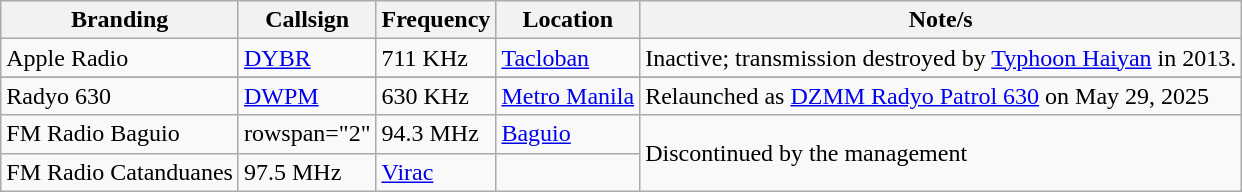<table class="wikitable">
<tr>
<th>Branding</th>
<th>Callsign</th>
<th>Frequency</th>
<th>Location</th>
<th>Note/s</th>
</tr>
<tr>
<td>Apple Radio</td>
<td><a href='#'>DYBR</a></td>
<td>711 KHz</td>
<td><a href='#'>Tacloban</a></td>
<td>Inactive; transmission destroyed by <a href='#'>Typhoon Haiyan</a> in 2013.</td>
</tr>
<tr>
</tr>
<tr>
<td>Radyo 630</td>
<td><a href='#'>DWPM</a></td>
<td>630 KHz</td>
<td><a href='#'>Metro Manila</a></td>
<td>Relaunched as <a href='#'>DZMM Radyo Patrol 630</a> on May 29, 2025</td>
</tr>
<tr>
<td>FM Radio Baguio</td>
<td>rowspan="2" </td>
<td>94.3 MHz</td>
<td><a href='#'>Baguio</a></td>
<td rowspan="2">Discontinued by the management</td>
</tr>
<tr>
<td>FM Radio Catanduanes</td>
<td>97.5 MHz</td>
<td><a href='#'>Virac</a></td>
</tr>
</table>
